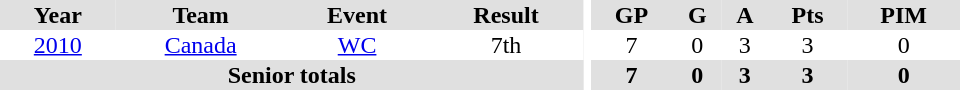<table border="0" cellpadding="1" cellspacing="0" ID="Table3" style="text-align:center; width:40em">
<tr ALIGN="center" bgcolor="#e0e0e0">
<th>Year</th>
<th>Team</th>
<th>Event</th>
<th>Result</th>
<th rowspan="99" bgcolor="#ffffff"></th>
<th>GP</th>
<th>G</th>
<th>A</th>
<th>Pts</th>
<th>PIM</th>
</tr>
<tr>
<td><a href='#'>2010</a></td>
<td><a href='#'>Canada</a></td>
<td><a href='#'>WC</a></td>
<td>7th</td>
<td>7</td>
<td>0</td>
<td>3</td>
<td>3</td>
<td>0</td>
</tr>
<tr bgcolor="#e0e0e0">
<th colspan="4">Senior totals</th>
<th>7</th>
<th>0</th>
<th>3</th>
<th>3</th>
<th>0</th>
</tr>
</table>
